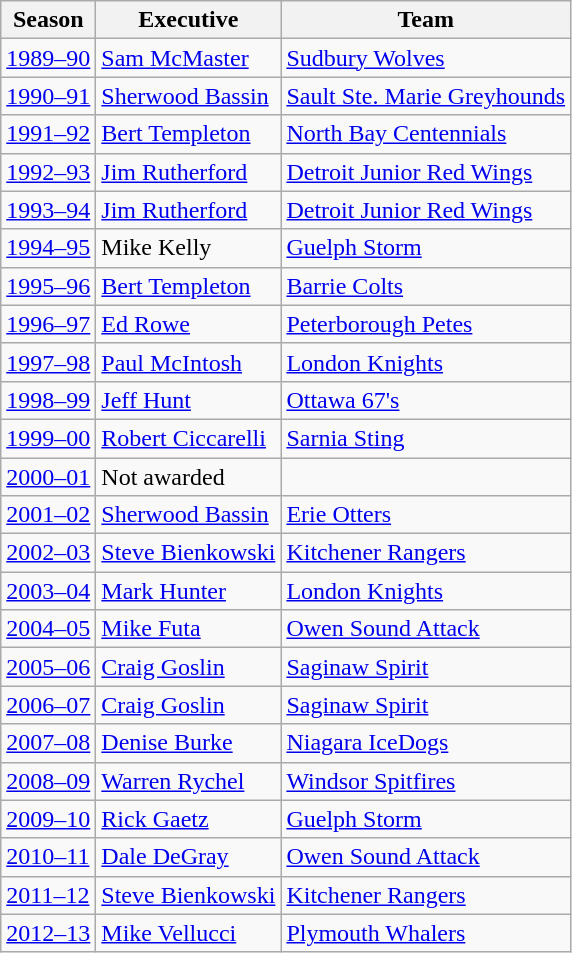<table class="wikitable sortable">
<tr>
<th>Season</th>
<th>Executive</th>
<th>Team</th>
</tr>
<tr>
<td><a href='#'>1989–90</a></td>
<td><a href='#'>Sam McMaster</a></td>
<td><a href='#'>Sudbury Wolves</a></td>
</tr>
<tr>
<td><a href='#'>1990–91</a></td>
<td><a href='#'>Sherwood Bassin</a></td>
<td><a href='#'>Sault Ste. Marie Greyhounds</a></td>
</tr>
<tr>
<td><a href='#'>1991–92</a></td>
<td><a href='#'>Bert Templeton</a></td>
<td><a href='#'>North Bay Centennials</a></td>
</tr>
<tr>
<td><a href='#'>1992–93</a></td>
<td><a href='#'>Jim Rutherford</a></td>
<td><a href='#'>Detroit Junior Red Wings</a></td>
</tr>
<tr>
<td><a href='#'>1993–94</a></td>
<td><a href='#'>Jim Rutherford</a></td>
<td><a href='#'>Detroit Junior Red Wings</a></td>
</tr>
<tr>
<td><a href='#'>1994–95</a></td>
<td>Mike Kelly</td>
<td><a href='#'>Guelph Storm</a></td>
</tr>
<tr>
<td><a href='#'>1995–96</a></td>
<td><a href='#'>Bert Templeton</a></td>
<td><a href='#'>Barrie Colts</a></td>
</tr>
<tr>
<td><a href='#'>1996–97</a></td>
<td><a href='#'>Ed Rowe</a></td>
<td><a href='#'>Peterborough Petes</a></td>
</tr>
<tr>
<td><a href='#'>1997–98</a></td>
<td><a href='#'>Paul McIntosh</a></td>
<td><a href='#'>London Knights</a></td>
</tr>
<tr>
<td><a href='#'>1998–99</a></td>
<td><a href='#'>Jeff Hunt</a></td>
<td><a href='#'>Ottawa 67's</a></td>
</tr>
<tr>
<td><a href='#'>1999–00</a></td>
<td><a href='#'>Robert Ciccarelli</a></td>
<td><a href='#'>Sarnia Sting</a></td>
</tr>
<tr>
<td><a href='#'>2000–01</a></td>
<td>Not awarded</td>
<td></td>
</tr>
<tr>
<td><a href='#'>2001–02</a></td>
<td><a href='#'>Sherwood Bassin</a></td>
<td><a href='#'>Erie Otters</a></td>
</tr>
<tr>
<td><a href='#'>2002–03</a></td>
<td><a href='#'>Steve Bienkowski</a></td>
<td><a href='#'>Kitchener Rangers</a></td>
</tr>
<tr>
<td><a href='#'>2003–04</a></td>
<td><a href='#'>Mark Hunter</a></td>
<td><a href='#'>London Knights</a></td>
</tr>
<tr>
<td><a href='#'>2004–05</a></td>
<td><a href='#'>Mike Futa</a></td>
<td><a href='#'>Owen Sound Attack</a></td>
</tr>
<tr>
<td><a href='#'>2005–06</a></td>
<td><a href='#'>Craig Goslin</a></td>
<td><a href='#'>Saginaw Spirit</a></td>
</tr>
<tr>
<td><a href='#'>2006–07</a></td>
<td><a href='#'>Craig Goslin</a></td>
<td><a href='#'>Saginaw Spirit</a></td>
</tr>
<tr>
<td><a href='#'>2007–08</a></td>
<td><a href='#'>Denise Burke</a></td>
<td><a href='#'>Niagara IceDogs</a></td>
</tr>
<tr>
<td><a href='#'>2008–09</a></td>
<td><a href='#'>Warren Rychel</a></td>
<td><a href='#'>Windsor Spitfires</a></td>
</tr>
<tr>
<td><a href='#'>2009–10</a></td>
<td><a href='#'>Rick Gaetz</a></td>
<td><a href='#'>Guelph Storm</a></td>
</tr>
<tr>
<td><a href='#'>2010–11</a></td>
<td><a href='#'>Dale DeGray</a></td>
<td><a href='#'>Owen Sound Attack</a></td>
</tr>
<tr>
<td><a href='#'>2011–12</a></td>
<td><a href='#'>Steve Bienkowski</a></td>
<td><a href='#'>Kitchener Rangers</a></td>
</tr>
<tr>
<td><a href='#'>2012–13</a></td>
<td><a href='#'>Mike Vellucci</a></td>
<td><a href='#'>Plymouth Whalers</a></td>
</tr>
</table>
